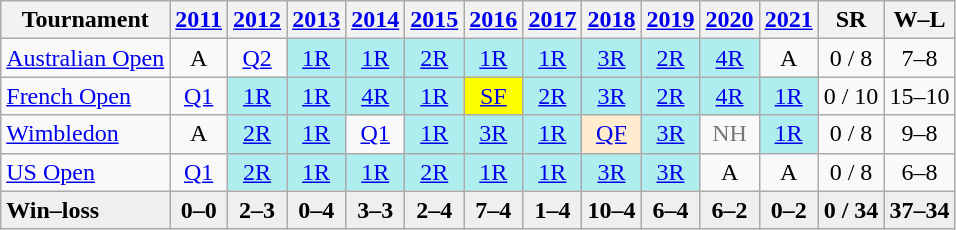<table class=wikitable style=text-align:center;>
<tr>
<th>Tournament</th>
<th><a href='#'>2011</a></th>
<th><a href='#'>2012</a></th>
<th><a href='#'>2013</a></th>
<th><a href='#'>2014</a></th>
<th><a href='#'>2015</a></th>
<th><a href='#'>2016</a></th>
<th><a href='#'>2017</a></th>
<th><a href='#'>2018</a></th>
<th><a href='#'>2019</a></th>
<th><a href='#'>2020</a></th>
<th><a href='#'>2021</a></th>
<th>SR</th>
<th>W–L</th>
</tr>
<tr>
<td align=left><a href='#'>Australian Open</a></td>
<td>A</td>
<td><a href='#'>Q2</a></td>
<td bgcolor=#afeeee><a href='#'>1R</a></td>
<td bgcolor=#afeeee><a href='#'>1R</a></td>
<td bgcolor=#afeeee><a href='#'>2R</a></td>
<td bgcolor=#afeeee><a href='#'>1R</a></td>
<td bgcolor=#afeeee><a href='#'>1R</a></td>
<td bgcolor=#afeeee><a href='#'>3R</a></td>
<td bgcolor=#afeeee><a href='#'>2R</a></td>
<td bgcolor=#afeeee><a href='#'>4R</a></td>
<td>A</td>
<td>0 / 8</td>
<td>7–8</td>
</tr>
<tr>
<td align=left><a href='#'>French Open</a></td>
<td><a href='#'>Q1</a></td>
<td bgcolor=#afeeee><a href='#'>1R</a></td>
<td bgcolor=#afeeee><a href='#'>1R</a></td>
<td bgcolor=#afeeee><a href='#'>4R</a></td>
<td bgcolor=#afeeee><a href='#'>1R</a></td>
<td bgcolor=yellow><a href='#'>SF</a></td>
<td bgcolor=#afeeee><a href='#'>2R</a></td>
<td bgcolor=#afeeee><a href='#'>3R</a></td>
<td bgcolor=#afeeee><a href='#'>2R</a></td>
<td bgcolor=#afeeee><a href='#'>4R</a></td>
<td bgcolor=#afeeee><a href='#'>1R</a></td>
<td>0 / 10</td>
<td>15–10</td>
</tr>
<tr>
<td align=left><a href='#'>Wimbledon</a></td>
<td>A</td>
<td bgcolor=#afeeee><a href='#'>2R</a></td>
<td bgcolor=#afeeee><a href='#'>1R</a></td>
<td><a href='#'>Q1</a></td>
<td bgcolor=#afeeee><a href='#'>1R</a></td>
<td bgcolor=#afeeee><a href='#'>3R</a></td>
<td bgcolor=#afeeee><a href='#'>1R</a></td>
<td bgcolor=#ffebcd><a href='#'>QF</a></td>
<td bgcolor=#afeeee><a href='#'>3R</a></td>
<td style=color:#767676>NH</td>
<td bgcolor=#afeeee><a href='#'>1R</a></td>
<td>0 / 8</td>
<td>9–8</td>
</tr>
<tr>
<td align=left><a href='#'>US Open</a></td>
<td><a href='#'>Q1</a></td>
<td bgcolor=#afeeee><a href='#'>2R</a></td>
<td bgcolor=#afeeee><a href='#'>1R</a></td>
<td bgcolor=#afeeee><a href='#'>1R</a></td>
<td bgcolor=#afeeee><a href='#'>2R</a></td>
<td bgcolor=#afeeee><a href='#'>1R</a></td>
<td bgcolor=#afeeee><a href='#'>1R</a></td>
<td bgcolor=#afeeee><a href='#'>3R</a></td>
<td bgcolor=#afeeee><a href='#'>3R</a></td>
<td>A</td>
<td>A</td>
<td>0 / 8</td>
<td>6–8</td>
</tr>
<tr style=font-weight:bold;background:#efefef>
<td style=text-align:left>Win–loss</td>
<td>0–0</td>
<td>2–3</td>
<td>0–4</td>
<td>3–3</td>
<td>2–4</td>
<td>7–4</td>
<td>1–4</td>
<td>10–4</td>
<td>6–4</td>
<td>6–2</td>
<td>0–2</td>
<td>0 / 34</td>
<td>37–34</td>
</tr>
</table>
